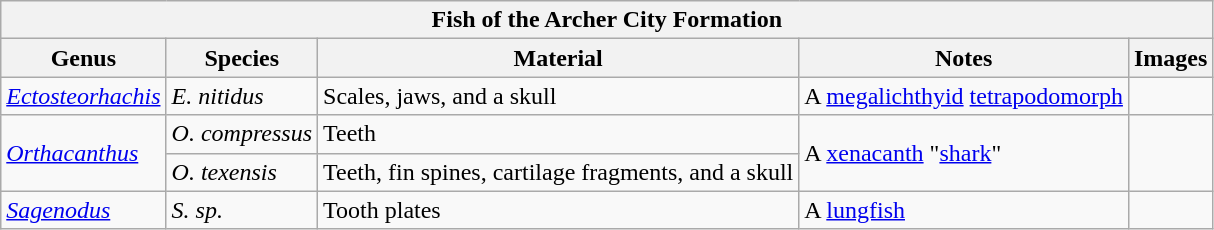<table class="wikitable" align="center">
<tr>
<th colspan="5" align="center"><strong>Fish of the Archer City Formation</strong></th>
</tr>
<tr>
<th>Genus</th>
<th>Species</th>
<th>Material</th>
<th>Notes</th>
<th>Images</th>
</tr>
<tr>
<td><em><a href='#'>Ectosteorhachis</a></em></td>
<td><em>E. nitidus</em></td>
<td>Scales, jaws, and a skull</td>
<td>A <a href='#'>megalichthyid</a> <a href='#'>tetrapodomorph</a></td>
<td></td>
</tr>
<tr>
<td rowspan = 2><em><a href='#'>Orthacanthus</a></em></td>
<td><em>O. compressus</em></td>
<td>Teeth</td>
<td rowspan =2>A <a href='#'>xenacanth</a> "<a href='#'>shark</a>"</td>
<td rowspan =2></td>
</tr>
<tr>
<td><em>O. texensis</em></td>
<td>Teeth, fin spines, cartilage fragments, and a skull</td>
</tr>
<tr>
<td><em><a href='#'>Sagenodus</a></em></td>
<td><em>S. sp.</em></td>
<td>Tooth plates</td>
<td>A <a href='#'>lungfish</a></td>
<td></td>
</tr>
</table>
